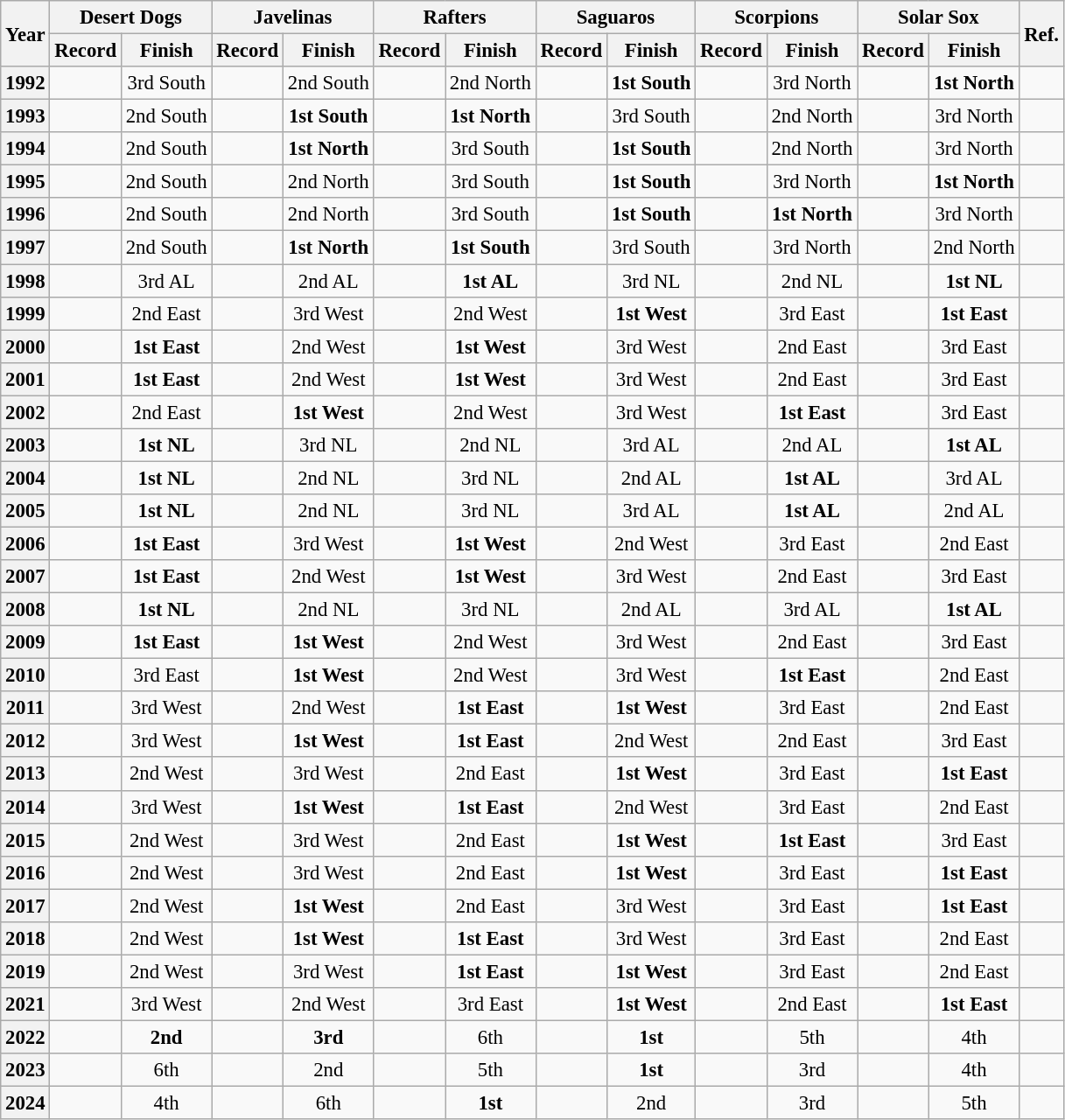<table class="wikitable" style="text-align:center; font-size: 95%;">
<tr>
<th rowspan=2>Year</th>
<th colspan=2>Desert Dogs</th>
<th colspan=2>Javelinas</th>
<th colspan=2>Rafters</th>
<th colspan=2>Saguaros</th>
<th colspan=2>Scorpions</th>
<th colspan=2>Solar Sox</th>
<th rowspan=2>Ref.</th>
</tr>
<tr>
<th>Record</th>
<th>Finish</th>
<th>Record</th>
<th>Finish</th>
<th>Record</th>
<th>Finish</th>
<th>Record</th>
<th>Finish</th>
<th>Record</th>
<th>Finish</th>
<th>Record</th>
<th>Finish</th>
</tr>
<tr>
<th>1992</th>
<td></td>
<td>3rd South</td>
<td></td>
<td>2nd South</td>
<td></td>
<td>2nd North</td>
<td></td>
<td><strong>1st South</strong></td>
<td></td>
<td>3rd North</td>
<td></td>
<td><strong>1st North</strong></td>
<td></td>
</tr>
<tr>
<th>1993</th>
<td></td>
<td>2nd South</td>
<td></td>
<td><strong>1st South</strong></td>
<td></td>
<td><strong>1st North</strong></td>
<td></td>
<td>3rd South</td>
<td></td>
<td>2nd North</td>
<td></td>
<td>3rd North</td>
<td></td>
</tr>
<tr>
<th>1994</th>
<td></td>
<td>2nd South</td>
<td></td>
<td><strong>1st North</strong></td>
<td></td>
<td>3rd South</td>
<td></td>
<td><strong>1st South</strong></td>
<td></td>
<td>2nd North</td>
<td></td>
<td>3rd North</td>
<td></td>
</tr>
<tr>
<th>1995</th>
<td></td>
<td>2nd South</td>
<td></td>
<td>2nd North</td>
<td></td>
<td>3rd South</td>
<td></td>
<td><strong>1st South</strong></td>
<td></td>
<td>3rd North</td>
<td></td>
<td><strong>1st North</strong></td>
<td></td>
</tr>
<tr>
<th>1996</th>
<td></td>
<td>2nd South</td>
<td></td>
<td>2nd North</td>
<td></td>
<td>3rd South</td>
<td></td>
<td><strong>1st South</strong></td>
<td></td>
<td><strong>1st North</strong></td>
<td></td>
<td>3rd North</td>
<td></td>
</tr>
<tr>
<th>1997</th>
<td></td>
<td>2nd South</td>
<td></td>
<td><strong>1st North</strong></td>
<td></td>
<td><strong>1st South</strong></td>
<td></td>
<td>3rd South</td>
<td></td>
<td>3rd North</td>
<td></td>
<td>2nd North</td>
<td></td>
</tr>
<tr>
<th>1998</th>
<td></td>
<td>3rd AL</td>
<td></td>
<td>2nd AL</td>
<td></td>
<td><strong>1st AL</strong></td>
<td></td>
<td>3rd NL</td>
<td></td>
<td>2nd NL</td>
<td></td>
<td><strong>1st NL</strong></td>
<td></td>
</tr>
<tr>
<th>1999</th>
<td></td>
<td>2nd East</td>
<td></td>
<td>3rd West</td>
<td></td>
<td>2nd West</td>
<td></td>
<td><strong>1st West</strong></td>
<td></td>
<td>3rd East</td>
<td></td>
<td><strong>1st East</strong></td>
<td></td>
</tr>
<tr>
<th>2000</th>
<td></td>
<td><strong>1st East</strong></td>
<td></td>
<td>2nd West</td>
<td></td>
<td><strong>1st West</strong></td>
<td></td>
<td>3rd West</td>
<td></td>
<td>2nd East</td>
<td></td>
<td>3rd East</td>
<td></td>
</tr>
<tr>
<th>2001</th>
<td></td>
<td><strong>1st East</strong></td>
<td></td>
<td>2nd West</td>
<td></td>
<td><strong>1st West</strong></td>
<td></td>
<td>3rd West</td>
<td></td>
<td>2nd East</td>
<td></td>
<td>3rd East</td>
<td></td>
</tr>
<tr>
<th>2002</th>
<td></td>
<td>2nd East</td>
<td></td>
<td><strong>1st West</strong></td>
<td></td>
<td>2nd West</td>
<td></td>
<td>3rd West</td>
<td></td>
<td><strong>1st East</strong></td>
<td></td>
<td>3rd East</td>
<td></td>
</tr>
<tr>
<th>2003</th>
<td></td>
<td><strong>1st NL</strong></td>
<td></td>
<td>3rd NL</td>
<td></td>
<td>2nd NL</td>
<td></td>
<td>3rd AL</td>
<td></td>
<td>2nd AL</td>
<td></td>
<td><strong>1st AL</strong></td>
<td></td>
</tr>
<tr>
<th>2004</th>
<td></td>
<td><strong>1st NL</strong></td>
<td></td>
<td>2nd NL</td>
<td></td>
<td>3rd NL</td>
<td></td>
<td>2nd AL</td>
<td></td>
<td><strong>1st AL</strong></td>
<td></td>
<td>3rd AL</td>
<td></td>
</tr>
<tr>
<th>2005</th>
<td></td>
<td><strong>1st NL</strong></td>
<td></td>
<td>2nd NL</td>
<td></td>
<td>3rd NL</td>
<td></td>
<td>3rd AL</td>
<td></td>
<td><strong>1st AL</strong></td>
<td></td>
<td>2nd AL</td>
<td></td>
</tr>
<tr>
<th>2006</th>
<td></td>
<td><strong>1st East</strong></td>
<td></td>
<td>3rd West</td>
<td></td>
<td><strong>1st West</strong></td>
<td></td>
<td>2nd West</td>
<td></td>
<td>3rd East</td>
<td></td>
<td>2nd East</td>
<td></td>
</tr>
<tr>
<th>2007</th>
<td></td>
<td><strong>1st East</strong></td>
<td></td>
<td>2nd West</td>
<td></td>
<td><strong>1st West</strong></td>
<td></td>
<td>3rd West</td>
<td></td>
<td>2nd East</td>
<td></td>
<td>3rd East</td>
<td></td>
</tr>
<tr>
<th>2008</th>
<td></td>
<td><strong>1st NL</strong></td>
<td></td>
<td>2nd NL</td>
<td></td>
<td>3rd NL</td>
<td></td>
<td>2nd AL</td>
<td></td>
<td>3rd AL</td>
<td></td>
<td><strong>1st AL</strong></td>
<td></td>
</tr>
<tr>
<th>2009</th>
<td></td>
<td><strong>1st East</strong></td>
<td></td>
<td><strong>1st West</strong></td>
<td></td>
<td>2nd West</td>
<td></td>
<td>3rd West</td>
<td></td>
<td>2nd East</td>
<td></td>
<td>3rd East</td>
<td></td>
</tr>
<tr>
<th>2010</th>
<td></td>
<td>3rd East</td>
<td></td>
<td><strong>1st West</strong></td>
<td></td>
<td>2nd West</td>
<td></td>
<td>3rd West</td>
<td></td>
<td><strong>1st East</strong></td>
<td></td>
<td>2nd East</td>
<td></td>
</tr>
<tr>
<th>2011</th>
<td></td>
<td>3rd West</td>
<td></td>
<td>2nd West</td>
<td></td>
<td><strong>1st East</strong></td>
<td></td>
<td><strong>1st West</strong></td>
<td></td>
<td>3rd East</td>
<td></td>
<td>2nd East</td>
<td></td>
</tr>
<tr>
<th>2012</th>
<td></td>
<td>3rd West</td>
<td></td>
<td><strong>1st West</strong></td>
<td></td>
<td><strong>1st East</strong></td>
<td></td>
<td>2nd West</td>
<td></td>
<td>2nd East</td>
<td></td>
<td>3rd East</td>
<td></td>
</tr>
<tr>
<th>2013</th>
<td></td>
<td>2nd West</td>
<td></td>
<td>3rd West</td>
<td></td>
<td>2nd East</td>
<td></td>
<td><strong>1st West</strong></td>
<td></td>
<td>3rd East</td>
<td></td>
<td><strong>1st East</strong></td>
<td></td>
</tr>
<tr>
<th>2014</th>
<td></td>
<td>3rd West</td>
<td></td>
<td><strong>1st West</strong></td>
<td></td>
<td><strong>1st East</strong></td>
<td></td>
<td>2nd West</td>
<td></td>
<td>3rd East</td>
<td></td>
<td>2nd East</td>
<td></td>
</tr>
<tr>
<th>2015</th>
<td></td>
<td>2nd West</td>
<td></td>
<td>3rd West</td>
<td></td>
<td>2nd East</td>
<td></td>
<td><strong>1st West</strong></td>
<td></td>
<td><strong>1st East</strong></td>
<td></td>
<td>3rd East</td>
<td></td>
</tr>
<tr>
<th>2016</th>
<td></td>
<td>2nd West</td>
<td></td>
<td>3rd West</td>
<td></td>
<td>2nd East</td>
<td></td>
<td><strong>1st West</strong></td>
<td></td>
<td>3rd East</td>
<td></td>
<td><strong>1st East</strong></td>
<td></td>
</tr>
<tr>
<th>2017</th>
<td></td>
<td>2nd West</td>
<td></td>
<td><strong>1st West</strong></td>
<td></td>
<td>2nd East</td>
<td></td>
<td>3rd West</td>
<td></td>
<td>3rd East</td>
<td></td>
<td><strong>1st East</strong></td>
<td></td>
</tr>
<tr>
<th>2018</th>
<td></td>
<td>2nd West</td>
<td></td>
<td><strong>1st West</strong></td>
<td></td>
<td><strong>1st East</strong></td>
<td></td>
<td>3rd West</td>
<td></td>
<td>3rd East</td>
<td></td>
<td>2nd East</td>
<td></td>
</tr>
<tr>
<th>2019</th>
<td></td>
<td>2nd West</td>
<td></td>
<td>3rd West</td>
<td></td>
<td><strong>1st East</strong></td>
<td></td>
<td><strong>1st West</strong></td>
<td></td>
<td>3rd East</td>
<td></td>
<td>2nd East</td>
<td></td>
</tr>
<tr>
<th>2021</th>
<td></td>
<td>3rd West</td>
<td></td>
<td>2nd West</td>
<td></td>
<td>3rd East</td>
<td></td>
<td><strong>1st West</strong></td>
<td></td>
<td>2nd East</td>
<td></td>
<td><strong>1st East</strong></td>
<td></td>
</tr>
<tr>
<th>2022</th>
<td></td>
<td><strong>2nd</strong></td>
<td></td>
<td><strong>3rd</strong></td>
<td></td>
<td>6th</td>
<td></td>
<td><strong>1st</strong></td>
<td></td>
<td>5th</td>
<td></td>
<td>4th</td>
<td></td>
</tr>
<tr>
<th>2023</th>
<td></td>
<td>6th</td>
<td></td>
<td>2nd</td>
<td></td>
<td>5th</td>
<td></td>
<td><strong>1st</strong></td>
<td></td>
<td>3rd</td>
<td></td>
<td>4th</td>
<td></td>
</tr>
<tr>
<th>2024</th>
<td></td>
<td>4th</td>
<td></td>
<td>6th</td>
<td></td>
<td><strong>1st</strong></td>
<td></td>
<td>2nd</td>
<td></td>
<td>3rd</td>
<td></td>
<td>5th</td>
<td></td>
</tr>
</table>
